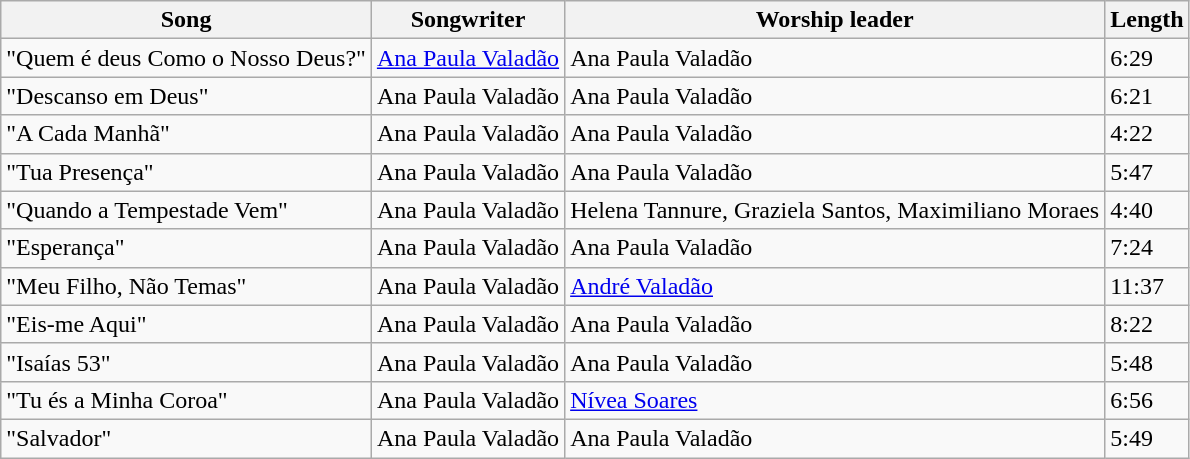<table class="wikitable">
<tr>
<th>Song</th>
<th>Songwriter</th>
<th>Worship leader</th>
<th>Length</th>
</tr>
<tr>
<td>"Quem é deus Como o Nosso Deus?"</td>
<td><a href='#'>Ana Paula Valadão</a></td>
<td>Ana Paula Valadão</td>
<td>6:29</td>
</tr>
<tr>
<td>"Descanso em Deus"</td>
<td>Ana Paula Valadão</td>
<td>Ana Paula Valadão</td>
<td>6:21</td>
</tr>
<tr>
<td>"A Cada Manhã"</td>
<td>Ana Paula Valadão</td>
<td>Ana Paula Valadão</td>
<td>4:22</td>
</tr>
<tr>
<td>"Tua Presença"</td>
<td>Ana Paula Valadão</td>
<td>Ana Paula Valadão</td>
<td>5:47</td>
</tr>
<tr>
<td>"Quando a Tempestade Vem"</td>
<td>Ana Paula Valadão</td>
<td>Helena Tannure, Graziela Santos, Maximiliano Moraes</td>
<td>4:40</td>
</tr>
<tr>
<td>"Esperança"</td>
<td>Ana Paula Valadão</td>
<td>Ana Paula Valadão</td>
<td>7:24</td>
</tr>
<tr>
<td>"Meu Filho, Não Temas"</td>
<td>Ana Paula Valadão</td>
<td><a href='#'>André Valadão</a></td>
<td>11:37</td>
</tr>
<tr>
<td>"Eis-me Aqui"</td>
<td>Ana Paula Valadão</td>
<td>Ana Paula Valadão</td>
<td>8:22</td>
</tr>
<tr>
<td>"Isaías 53"</td>
<td>Ana Paula Valadão</td>
<td>Ana Paula Valadão</td>
<td>5:48</td>
</tr>
<tr>
<td>"Tu és a Minha Coroa"</td>
<td>Ana Paula Valadão</td>
<td><a href='#'>Nívea Soares</a></td>
<td>6:56</td>
</tr>
<tr>
<td>"Salvador"</td>
<td>Ana Paula Valadão</td>
<td>Ana Paula Valadão</td>
<td>5:49</td>
</tr>
</table>
